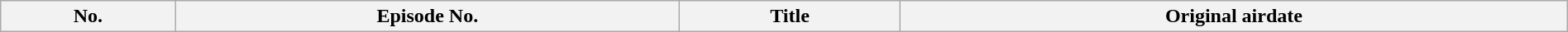<table class="wikitable plainrowheaders" style="width:100%; margin:auto;">
<tr>
<th>No.</th>
<th>Episode No.</th>
<th>Title</th>
<th>Original airdate<br>




</th>
</tr>
</table>
